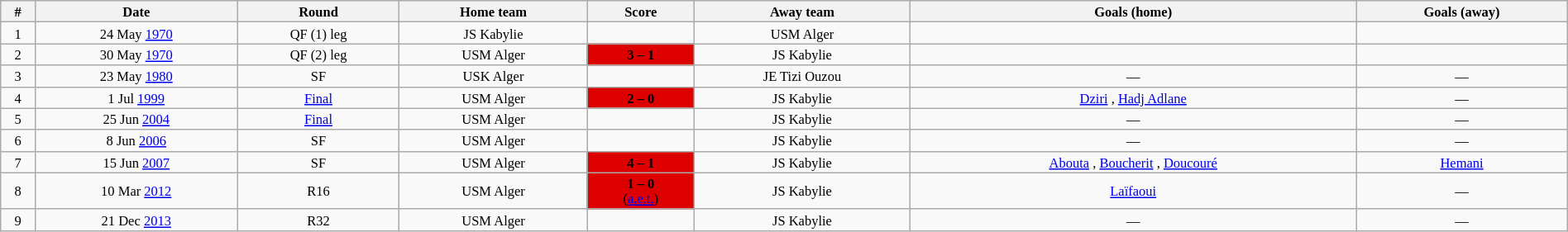<table class="wikitable" style="width:100%; margin:0 left; font-size: 11px; text-align:center">
<tr>
<th>#</th>
<th>Date</th>
<th>Round</th>
<th>Home team</th>
<th>Score</th>
<th>Away team</th>
<th>Goals (home)</th>
<th>Goals (away)</th>
</tr>
<tr>
<td>1</td>
<td>24 May <a href='#'>1970</a></td>
<td>QF (1) leg</td>
<td>JS Kabylie</td>
<td></td>
<td>USM Alger</td>
<td></td>
<td></td>
</tr>
<tr>
<td>2</td>
<td>30 May <a href='#'>1970</a></td>
<td>QF (2) leg</td>
<td>USM Alger</td>
<td style="background:#d00;"><span><strong>3 – 1</strong></span></td>
<td>JS Kabylie</td>
<td></td>
<td></td>
</tr>
<tr>
<td>3</td>
<td>23 May <a href='#'>1980</a></td>
<td>SF</td>
<td>USK Alger</td>
<td></td>
<td>JE Tizi Ouzou</td>
<td>—</td>
<td>—</td>
</tr>
<tr>
<td>4</td>
<td>1 Jul <a href='#'>1999</a></td>
<td><a href='#'>Final</a></td>
<td>USM Alger</td>
<td style="background:#d00;"><span><strong>2 – 0</strong></span></td>
<td>JS Kabylie</td>
<td><a href='#'>Dziri</a> , <a href='#'>Hadj Adlane</a> </td>
<td>—</td>
</tr>
<tr>
<td>5</td>
<td>25 Jun <a href='#'>2004</a></td>
<td><a href='#'>Final</a></td>
<td>USM Alger</td>
<td></td>
<td>JS Kabylie</td>
<td>—</td>
<td>—</td>
</tr>
<tr>
<td>6</td>
<td>8 Jun <a href='#'>2006</a></td>
<td>SF</td>
<td>USM Alger</td>
<td></td>
<td>JS Kabylie</td>
<td>—</td>
<td>—</td>
</tr>
<tr>
<td>7</td>
<td>15 Jun <a href='#'>2007</a></td>
<td>SF</td>
<td>USM Alger</td>
<td style="background:#d00;"><span><strong>4 – 1</strong></span></td>
<td>JS Kabylie</td>
<td><a href='#'>Abouta</a> , <a href='#'>Boucherit</a> , <a href='#'>Doucouré</a> </td>
<td><a href='#'>Hemani</a> </td>
</tr>
<tr>
<td>8</td>
<td>10 Mar <a href='#'>2012</a></td>
<td>R16</td>
<td>USM Alger</td>
<td style="background:#d00;"><span><strong>1 – 0</strong><br>(<a href='#'>a.e.t.</a>)</span></td>
<td>JS Kabylie</td>
<td><a href='#'>Laïfaoui</a> </td>
<td>—</td>
</tr>
<tr>
<td>9</td>
<td>21 Dec <a href='#'>2013</a></td>
<td>R32</td>
<td>USM Alger</td>
<td></td>
<td>JS Kabylie</td>
<td>—</td>
<td>—</td>
</tr>
</table>
